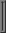<table border="1" cellpadding="0" cellspacing="0" align="right">
<tr>
<td><br></td>
</tr>
</table>
